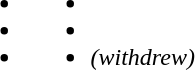<table>
<tr>
<td><br><ul><li></li><li></li><li></li></ul></td>
<td><br><ul><li></li><li></li><li><em> (withdrew)</em></li></ul></td>
</tr>
</table>
